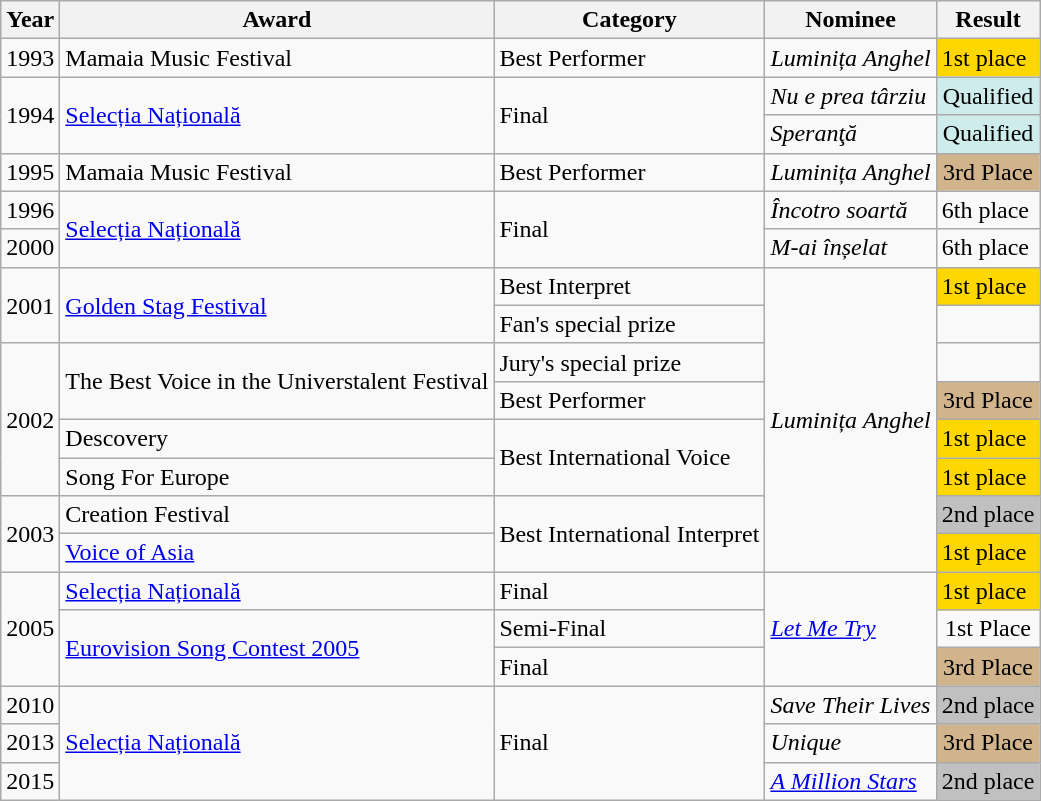<table class="wikitable">
<tr>
<th style="text-align:center;">Year</th>
<th style="text-align:center;">Award</th>
<th style="text-align:center;">Category</th>
<th style="text-align:center;">Nominee</th>
<th style="text-align:center;">Result</th>
</tr>
<tr>
<td rowspan="1">1993</td>
<td rowspan="1">Mamaia Music Festival</td>
<td rowspan="1">Best Performer</td>
<td rowspan="1"><em>Luminița Anghel</em></td>
<td bgcolor="gold">1st place</td>
</tr>
<tr>
<td rowspan="2">1994</td>
<td rowspan="2"><a href='#'>Selecția Națională</a></td>
<td rowspan="2">Final</td>
<td rowspan="1"><em>Nu e prea târziu</em></td>
<td style="text-align:center; background:#cfecec;">Qualified</td>
</tr>
<tr>
<td rowspan="1"><em>Speranţă</em></td>
<td style="text-align:center; background:#cfecec;">Qualified</td>
</tr>
<tr>
<td rowspan="1">1995</td>
<td rowspan="1">Mamaia Music Festival</td>
<td rowspan="1">Best Performer</td>
<td rowspan="1"><em>Luminița Anghel</em></td>
<td style="text-align:center; background:tan;">3rd Place</td>
</tr>
<tr>
<td rowspan="1">1996</td>
<td rowspan="2"><a href='#'>Selecția Națională</a></td>
<td rowspan="2">Final</td>
<td rowspan="1"><em>Încotro soartă</em></td>
<td>6th place</td>
</tr>
<tr>
<td rowspan="1">2000</td>
<td rowspan="1"><em>M-ai înșelat</em></td>
<td>6th place</td>
</tr>
<tr>
<td rowspan="2">2001</td>
<td rowspan="2"><a href='#'>Golden Stag Festival</a></td>
<td>Best Interpret</td>
<td rowspan="8"><em>Luminița Anghel</em></td>
<td bgcolor="gold">1st place</td>
</tr>
<tr>
<td>Fan's special prize</td>
<td></td>
</tr>
<tr>
<td rowspan="4">2002</td>
<td rowspan="2">The Best Voice in the Universtalent Festival</td>
<td rowspan="1">Jury's special prize</td>
<td></td>
</tr>
<tr>
<td rowspan="1">Best Performer</td>
<td style="text-align:center; background:tan;">3rd Place</td>
</tr>
<tr>
<td rowspan="1">Descovery</td>
<td rowspan="2">Best International Voice</td>
<td bgcolor="gold">1st place</td>
</tr>
<tr>
<td rowspan="1">Song For Europe</td>
<td bgcolor="gold">1st place</td>
</tr>
<tr>
<td rowspan="2">2003</td>
<td rowspan="1">Creation Festival</td>
<td rowspan="2">Best International Interpret</td>
<td bgcolor="silver">2nd place</td>
</tr>
<tr>
<td rowspan="1"><a href='#'>Voice of Asia</a></td>
<td bgcolor="gold">1st place</td>
</tr>
<tr>
<td rowspan="3">2005</td>
<td rowspan="1"><a href='#'>Selecția Națională</a></td>
<td>Final</td>
<td rowspan="3"><em><a href='#'>Let Me Try</a></em></td>
<td bgcolor="gold">1st place</td>
</tr>
<tr>
<td rowspan="2"><a href='#'>Eurovision Song Contest 2005</a></td>
<td>Semi-Final</td>
<td style="text-align:center; bgcolor="gold">1st Place<br></td>
</tr>
<tr>
<td>Final</td>
<td style="text-align:center; background:tan;">3rd Place</td>
</tr>
<tr>
<td>2010</td>
<td rowspan="3"><a href='#'>Selecția Națională</a></td>
<td rowspan="3">Final</td>
<td><em>Save Their Lives</em></td>
<td bgcolor="silver">2nd place</td>
</tr>
<tr>
<td>2013</td>
<td><em>Unique</em></td>
<td style="text-align:center; background:tan;">3rd Place</td>
</tr>
<tr>
<td>2015</td>
<td><em><a href='#'>A Million Stars</a></em></td>
<td bgcolor="silver">2nd place</td>
</tr>
</table>
